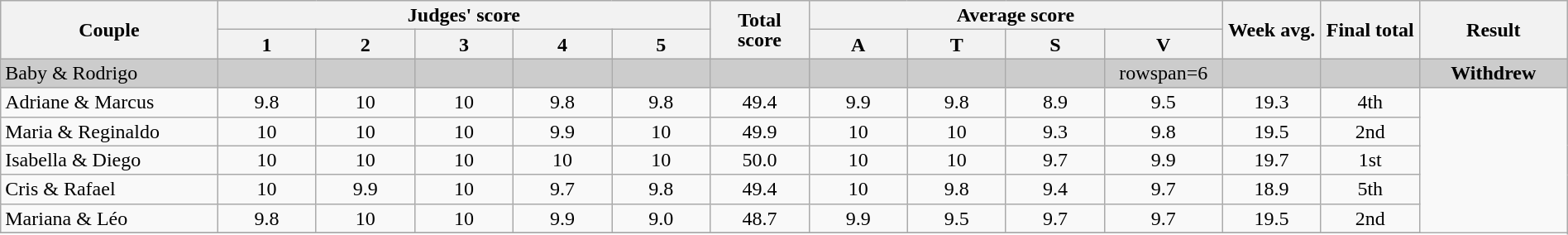<table class="wikitable" style="font-size:100%; line-height:16px; text-align:center" width="100%">
<tr>
<th rowspan=2 style="width:11.0%;">Couple</th>
<th colspan=5 style="width:25.0%;">Judges' score</th>
<th rowspan=2 style="width:05.0%;">Total score</th>
<th colspan=4 style="width:20.0%;">Average score</th>
<th rowspan=2 style="width:05.0%;">Week avg.</th>
<th rowspan=2 style="width:05.0%;">Final total</th>
<th rowspan=2 style="width:07.5%;">Result</th>
</tr>
<tr>
<th style="width:05.0%;">1</th>
<th style="width:05.0%;">2</th>
<th style="width:05.0%;">3</th>
<th style="width:05.0%;">4</th>
<th style="width:05.0%;">5</th>
<th style="width:05.0%;">A</th>
<th style="width:05.0%;">T</th>
<th style="width:05.0%;">S</th>
<th style="width:05.0%;">V</th>
</tr>
<tr bgcolor="CCCCCC">
<td align="left">Baby & Rodrigo</td>
<td></td>
<td></td>
<td></td>
<td></td>
<td></td>
<td></td>
<td></td>
<td></td>
<td></td>
<td>rowspan=6 </td>
<td></td>
<td></td>
<td><strong>Withdrew</strong></td>
</tr>
<tr>
<td align="left">Adriane & Marcus</td>
<td>9.8</td>
<td>10</td>
<td>10</td>
<td>9.8</td>
<td>9.8</td>
<td>49.4</td>
<td>9.9</td>
<td>9.8</td>
<td>8.9</td>
<td>9.5</td>
<td>19.3</td>
<td>4th</td>
</tr>
<tr>
<td align="left">Maria & Reginaldo</td>
<td>10</td>
<td>10</td>
<td>10</td>
<td>9.9</td>
<td>10</td>
<td>49.9</td>
<td>10</td>
<td>10</td>
<td>9.3</td>
<td>9.8</td>
<td>19.5</td>
<td>2nd</td>
</tr>
<tr>
<td align="left">Isabella & Diego</td>
<td>10</td>
<td>10</td>
<td>10</td>
<td>10</td>
<td>10</td>
<td>50.0</td>
<td>10</td>
<td>10</td>
<td>9.7</td>
<td>9.9</td>
<td>19.7</td>
<td>1st</td>
</tr>
<tr>
<td align="left">Cris & Rafael</td>
<td>10</td>
<td>9.9</td>
<td>10</td>
<td>9.7</td>
<td>9.8</td>
<td>49.4</td>
<td>10</td>
<td>9.8</td>
<td>9.4</td>
<td>9.7</td>
<td>18.9</td>
<td>5th</td>
</tr>
<tr>
<td align="left">Mariana & Léo</td>
<td>9.8</td>
<td>10</td>
<td>10</td>
<td>9.9</td>
<td>9.0</td>
<td>48.7</td>
<td>9.9</td>
<td>9.5</td>
<td>9.7</td>
<td>9.7</td>
<td>19.5</td>
<td>2nd</td>
</tr>
<tr>
</tr>
</table>
